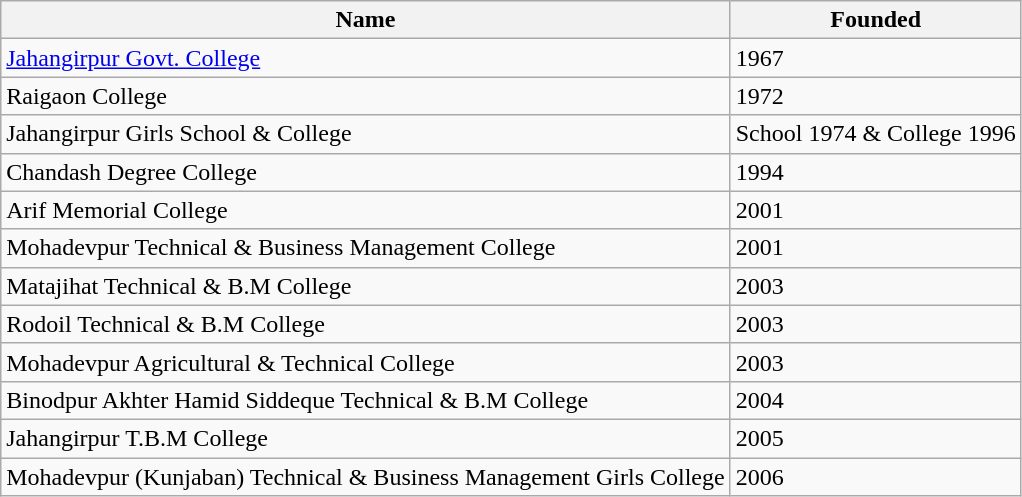<table class="wikitable mw-collapsible mw-collapsed">
<tr>
<th>Name</th>
<th>Founded</th>
</tr>
<tr>
<td><a href='#'>Jahangirpur Govt. College</a></td>
<td>1967</td>
</tr>
<tr>
<td>Raigaon College</td>
<td>1972</td>
</tr>
<tr>
<td>Jahangirpur Girls School & College</td>
<td>School 1974 & College 1996</td>
</tr>
<tr>
<td>Chandash Degree College</td>
<td>1994</td>
</tr>
<tr>
<td>Arif Memorial College</td>
<td>2001</td>
</tr>
<tr>
<td>Mohadevpur Technical & Business Management College</td>
<td>2001</td>
</tr>
<tr>
<td>Matajihat Technical & B.M College</td>
<td>2003</td>
</tr>
<tr>
<td>Rodoil Technical & B.M College</td>
<td>2003</td>
</tr>
<tr>
<td>Mohadevpur Agricultural & Technical College</td>
<td>2003</td>
</tr>
<tr>
<td>Binodpur Akhter Hamid Siddeque Technical & B.M College</td>
<td>2004</td>
</tr>
<tr>
<td>Jahangirpur T.B.M College</td>
<td>2005</td>
</tr>
<tr>
<td>Mohadevpur (Kunjaban) Technical & Business Management Girls College</td>
<td>2006</td>
</tr>
</table>
